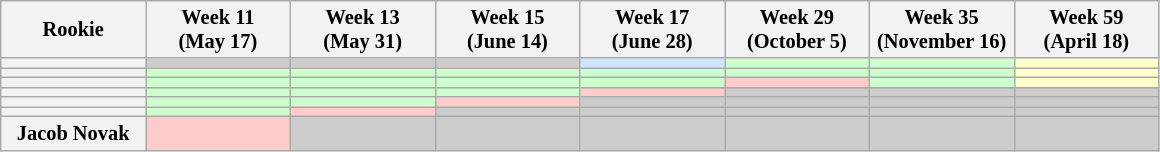<table class="wikitable sortable" style="text-align:center; font-size:85%">
<tr>
<th style="width:12%;">Rookie</th>
<th style="width:12%;">Week 11<br>(May 17)</th>
<th style="width:12%;">Week 13<br>(May 31)</th>
<th style="width:12%;">Week 15<br>(June 14)</th>
<th style="width:12%;">Week 17<br>(June 28)</th>
<th style="width:12%;">Week 29<br>(October 5)</th>
<th style="width:12%;">Week 35<br>(November 16)</th>
<th style="width:12%;">Week 59<br>(April 18)</th>
</tr>
<tr>
<th></th>
<td style="background:#ccc;"></td>
<td style="background:#ccc;"></td>
<td style="background:#ccc;"></td>
<td style="background:#CCE6FF"></td>
<td style="background:#cfc;"></td>
<td style="background:#cfc;"></td>
<td style="background:#ffffcc;"></td>
</tr>
<tr>
<th></th>
<td style="background:#cfc;"></td>
<td style="background:#cfc;"></td>
<td style="background:#cfc;"></td>
<td style="background:#cfc;"></td>
<td style="background:#cfc;"></td>
<td style="background:#cfc;"></td>
<td style="background:#ffffcc;"></td>
</tr>
<tr>
<th></th>
<td style="background:#cfc;"></td>
<td style="background:#cfc;"></td>
<td style="background:#cfc;"></td>
<td style="background:#cfc;"></td>
<td style="background:#fcc;"></td>
<td style="background:#cfc;"></td>
<td style="background:#ffffcc;"></td>
</tr>
<tr>
<th></th>
<td style="background:#cfc;"></td>
<td style="background:#cfc;"></td>
<td style="background:#cfc;"></td>
<td style="background:#fcc;"></td>
<td style="background:#ccc;"></td>
<td style="background:#ccc;"></td>
<td style="background:#ccc;"></td>
</tr>
<tr>
<th></th>
<td style="background:#cfc;"></td>
<td style="background:#cfc;"></td>
<td style="background:#fcc;"></td>
<td style="background:#ccc;"></td>
<td style="background:#ccc;"></td>
<td style="background:#ccc;"></td>
<td style="background:#ccc;"></td>
</tr>
<tr>
<th></th>
<td style="background:#cfc;"></td>
<td style="background:#fcc;"></td>
<td style="background:#ccc;"></td>
<td style="background:#ccc;"></td>
<td style="background:#ccc;"></td>
<td style="background:#ccc;"></td>
<td style="background:#ccc;"></td>
</tr>
<tr>
<th>Jacob Novak</th>
<td style="background:#fcc;"></td>
<td style="background:#ccc;"></td>
<td style="background:#ccc;"></td>
<td style="background:#ccc;"></td>
<td style="background:#ccc;"></td>
<td style="background:#ccc;"></td>
<td style="background:#ccc;"></td>
</tr>
</table>
